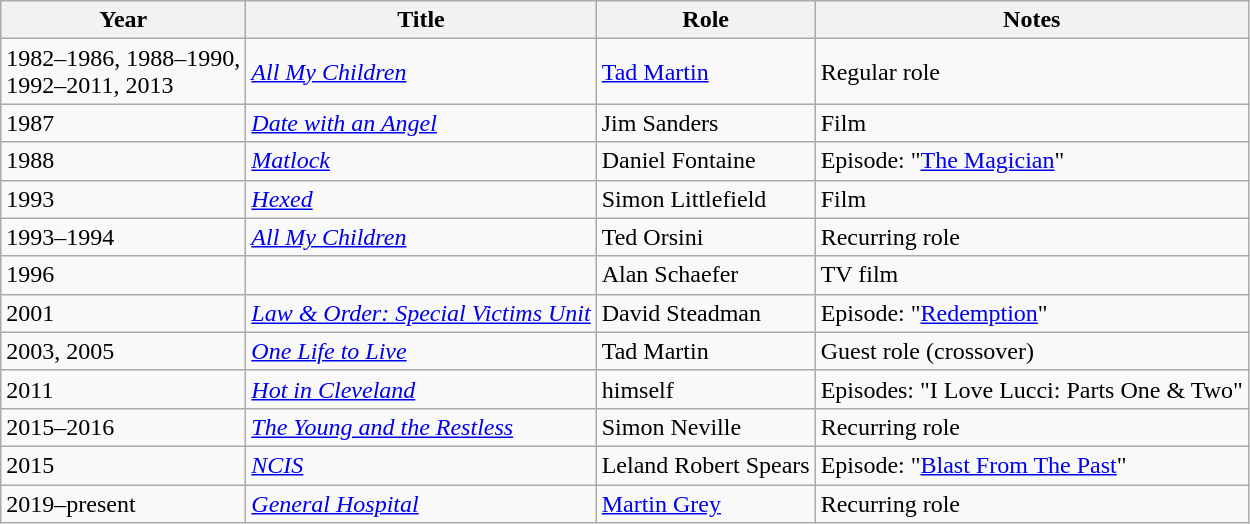<table class="wikitable sortable">
<tr>
<th>Year</th>
<th>Title</th>
<th>Role</th>
<th class="unsortable">Notes</th>
</tr>
<tr>
<td>1982–1986, 1988–1990, <br> 1992–2011, 2013</td>
<td><em><a href='#'>All My Children</a></em></td>
<td><a href='#'>Tad Martin</a></td>
<td>Regular role</td>
</tr>
<tr>
<td>1987</td>
<td><em><a href='#'>Date with an Angel</a></em></td>
<td>Jim Sanders</td>
<td>Film</td>
</tr>
<tr>
<td>1988</td>
<td><em><a href='#'>Matlock</a></em></td>
<td>Daniel Fontaine</td>
<td>Episode: "<a href='#'>The Magician</a>"</td>
</tr>
<tr>
<td>1993</td>
<td><em><a href='#'>Hexed</a></em></td>
<td>Simon Littlefield</td>
<td>Film</td>
</tr>
<tr>
<td>1993–1994</td>
<td><em><a href='#'>All My Children</a></em></td>
<td>Ted Orsini</td>
<td>Recurring role</td>
</tr>
<tr>
<td>1996</td>
<td></td>
<td>Alan Schaefer</td>
<td>TV film</td>
</tr>
<tr>
<td>2001</td>
<td><em><a href='#'>Law & Order: Special Victims Unit</a></em></td>
<td>David Steadman</td>
<td>Episode: "<a href='#'>Redemption</a>"</td>
</tr>
<tr>
<td>2003, 2005</td>
<td><em><a href='#'>One Life to Live</a></em></td>
<td>Tad Martin</td>
<td>Guest role (crossover)</td>
</tr>
<tr>
<td>2011</td>
<td><em><a href='#'>Hot in Cleveland</a></em></td>
<td>himself</td>
<td>Episodes: "I Love Lucci: Parts One & Two"</td>
</tr>
<tr>
<td>2015–2016</td>
<td><em><a href='#'>The Young and the Restless</a></em></td>
<td>Simon Neville</td>
<td>Recurring role</td>
</tr>
<tr>
<td>2015</td>
<td><em><a href='#'>NCIS</a></em></td>
<td>Leland Robert Spears</td>
<td>Episode: "<a href='#'>Blast From The Past</a>"</td>
</tr>
<tr>
<td>2019–present</td>
<td><em><a href='#'>General Hospital</a></em></td>
<td><a href='#'>Martin Grey</a></td>
<td>Recurring role</td>
</tr>
</table>
